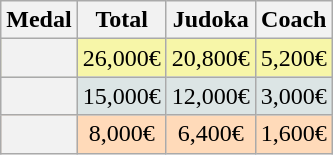<table class=wikitable style="text-align:center;">
<tr>
<th>Medal</th>
<th>Total</th>
<th>Judoka</th>
<th>Coach</th>
</tr>
<tr bgcolor=F7F6A8>
<th></th>
<td>26,000€</td>
<td>20,800€</td>
<td>5,200€</td>
</tr>
<tr bgcolor=DCE5E5>
<th></th>
<td>15,000€</td>
<td>12,000€</td>
<td>3,000€</td>
</tr>
<tr bgcolor=FFDAB9>
<th></th>
<td>8,000€</td>
<td>6,400€</td>
<td>1,600€</td>
</tr>
</table>
